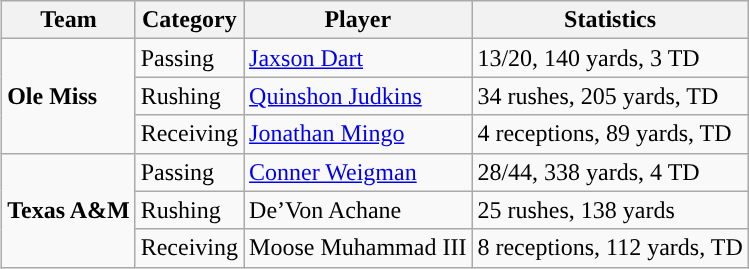<table class="wikitable" style="float: right;">
<tr>
<th>Team</th>
<th>Category</th>
<th>Player</th>
<th>Statistics</th>
</tr>
<tr>
<td rowspan=3><strong>Ole Miss</strong></td>
<td>Passing</td>
<td><a href='#'>Jaxson Dart</a></td>
<td>13/20, 140 yards, 3 TD</td>
</tr>
<tr>
<td>Rushing</td>
<td><a href='#'>Quinshon Judkins</a></td>
<td>34 rushes, 205 yards, TD</td>
</tr>
<tr>
<td>Receiving</td>
<td><a href='#'>Jonathan Mingo</a></td>
<td>4 receptions, 89 yards, TD</td>
</tr>
<tr>
<td rowspan=3><strong>Texas A&M</strong></td>
<td>Passing</td>
<td><a href='#'>Conner Weigman</a></td>
<td>28/44, 338 yards, 4 TD</td>
</tr>
<tr>
<td>Rushing</td>
<td>De’Von Achane</td>
<td>25 rushes, 138 yards</td>
</tr>
<tr>
<td>Receiving</td>
<td>Moose Muhammad III</td>
<td>8 receptions, 112 yards, TD</td>
</tr>
</table>
